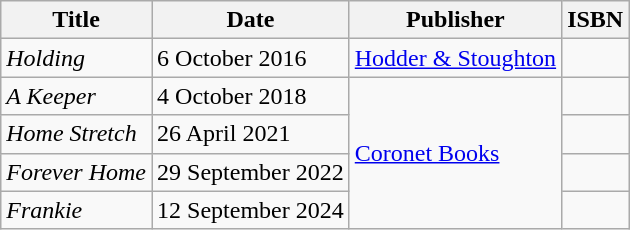<table class="wikitable">
<tr>
<th>Title</th>
<th>Date</th>
<th>Publisher</th>
<th>ISBN</th>
</tr>
<tr>
<td><em>Holding</em></td>
<td>6 October 2016</td>
<td><a href='#'>Hodder & Stoughton</a></td>
<td></td>
</tr>
<tr>
<td><em>A Keeper</em></td>
<td>4 October 2018</td>
<td rowspan="4"><a href='#'>Coronet Books</a></td>
<td></td>
</tr>
<tr>
<td><em>Home Stretch</em></td>
<td>26 April 2021</td>
<td></td>
</tr>
<tr>
<td><em>Forever Home</em></td>
<td>29 September 2022</td>
<td></td>
</tr>
<tr>
<td><em>Frankie</em></td>
<td>12 September 2024</td>
<td></td>
</tr>
</table>
